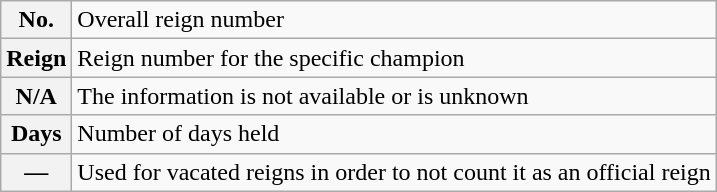<table class="wikitable">
<tr>
<th>No.</th>
<td>Overall reign number</td>
</tr>
<tr>
<th>Reign</th>
<td>Reign number for the specific champion</td>
</tr>
<tr>
<th>N/A</th>
<td>The information is not available or is unknown</td>
</tr>
<tr>
<th>Days</th>
<td>Number of days held</td>
</tr>
<tr>
<th>—</th>
<td>Used for vacated reigns in order to not count it as an official reign</td>
</tr>
</table>
